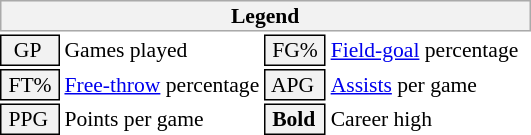<table class="toccolours" style="font-size: 90%; white-space: nowrap;">
<tr>
<th colspan="6" style="background:#f2f2f2; border:1px solid #aaa;">Legend</th>
</tr>
<tr>
<td style="background:#f2f2f2; border:1px solid black;">  GP</td>
<td>Games played</td>
<td style="background:#f2f2f2; border:1px solid black;"> FG% </td>
<td style="padding-right: 8px"><a href='#'>Field-goal</a> percentage</td>
</tr>
<tr>
<td style="background:#f2f2f2; border:1px solid black;"> FT% </td>
<td><a href='#'>Free-throw</a> percentage</td>
<td style="background:#f2f2f2; border:1px solid black;"> APG </td>
<td><a href='#'>Assists</a> per game</td>
</tr>
<tr>
<td style="background:#f2f2f2; border:1px solid black;"> PPG </td>
<td>Points per game</td>
<td style="background-color: #F2F2F2; border: 1px solid black"> <strong>Bold</strong> </td>
<td>Career high</td>
</tr>
<tr>
</tr>
</table>
